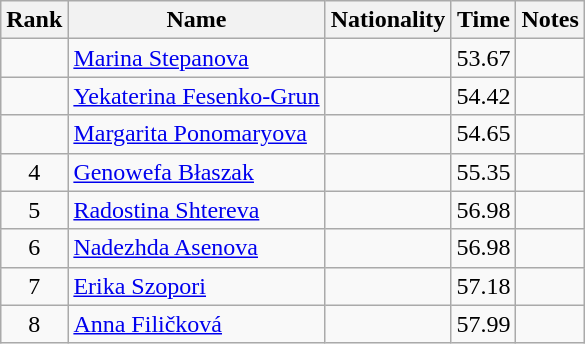<table class="wikitable sortable" style="text-align:center">
<tr>
<th>Rank</th>
<th>Name</th>
<th>Nationality</th>
<th>Time</th>
<th>Notes</th>
</tr>
<tr>
<td></td>
<td align="left"><a href='#'>Marina Stepanova</a></td>
<td align=left></td>
<td>53.67</td>
<td></td>
</tr>
<tr>
<td></td>
<td align="left"><a href='#'>Yekaterina Fesenko-Grun</a></td>
<td align=left></td>
<td>54.42</td>
<td></td>
</tr>
<tr>
<td></td>
<td align="left"><a href='#'>Margarita Ponomaryova</a></td>
<td align=left></td>
<td>54.65</td>
<td></td>
</tr>
<tr>
<td>4</td>
<td align="left"><a href='#'>Genowefa Błaszak</a></td>
<td align=left></td>
<td>55.35</td>
<td></td>
</tr>
<tr>
<td>5</td>
<td align="left"><a href='#'>Radostina Shtereva</a></td>
<td align=left></td>
<td>56.98</td>
<td></td>
</tr>
<tr>
<td>6</td>
<td align="left"><a href='#'>Nadezhda Asenova</a></td>
<td align=left></td>
<td>56.98</td>
<td></td>
</tr>
<tr>
<td>7</td>
<td align="left"><a href='#'>Erika Szopori</a></td>
<td align=left></td>
<td>57.18</td>
<td></td>
</tr>
<tr>
<td>8</td>
<td align="left"><a href='#'>Anna Filičková</a></td>
<td align=left></td>
<td>57.99</td>
<td></td>
</tr>
</table>
